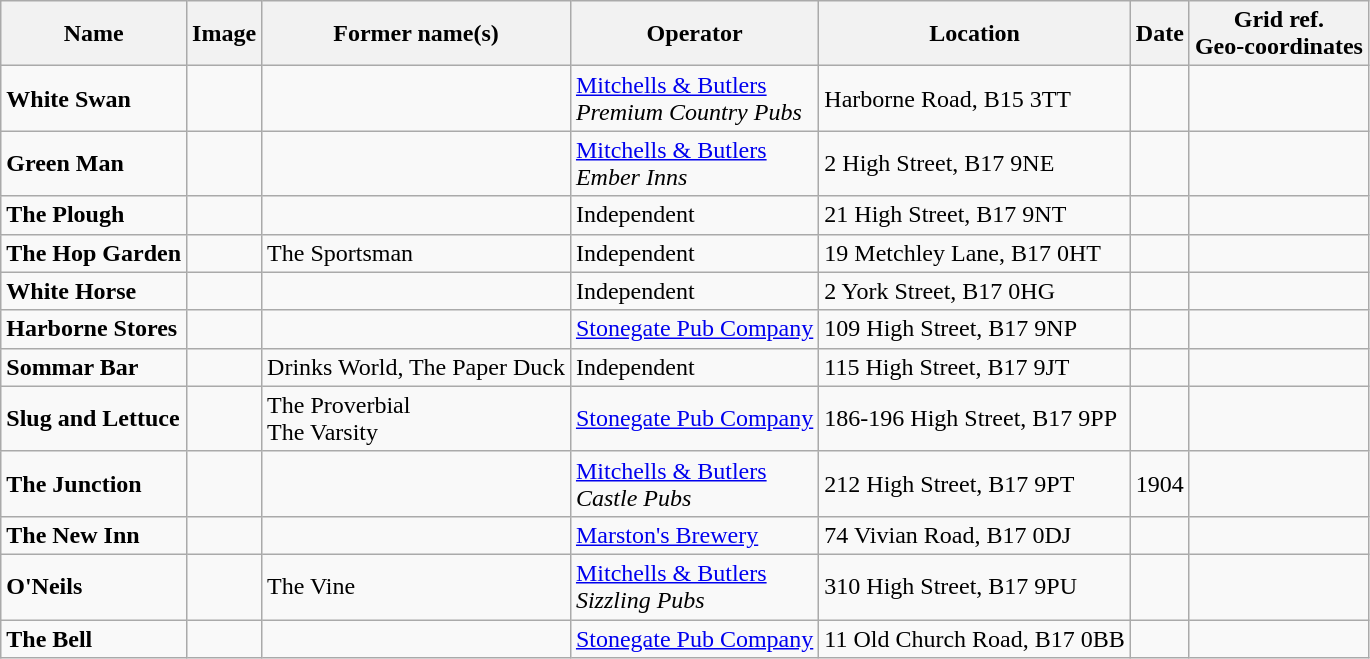<table Class="wikitable sortable collapsible collapsed">
<tr>
<th>Name</th>
<th>Image</th>
<th>Former name(s)</th>
<th>Operator</th>
<th>Location</th>
<th>Date</th>
<th>Grid ref.<br>Geo-coordinates</th>
</tr>
<tr>
<td><strong>White Swan</strong></td>
<td></td>
<td></td>
<td><a href='#'>Mitchells & Butlers</a><br><em>Premium Country Pubs</em></td>
<td>Harborne Road, B15 3TT</td>
<td></td>
<td></td>
</tr>
<tr>
<td><strong>Green Man</strong></td>
<td></td>
<td></td>
<td><a href='#'>Mitchells & Butlers</a><br><em>Ember Inns</em></td>
<td>2 High Street, B17 9NE</td>
<td></td>
<td></td>
</tr>
<tr>
<td><strong>The Plough</strong></td>
<td></td>
<td></td>
<td>Independent</td>
<td>21 High Street, B17 9NT</td>
<td></td>
<td></td>
</tr>
<tr>
<td><strong>The Hop Garden</strong></td>
<td></td>
<td>The Sportsman</td>
<td>Independent</td>
<td>19 Metchley Lane, B17 0HT</td>
<td></td>
<td></td>
</tr>
<tr>
<td><strong>White Horse</strong></td>
<td></td>
<td></td>
<td>Independent</td>
<td>2 York Street, B17 0HG</td>
<td></td>
<td></td>
</tr>
<tr>
<td><strong>Harborne Stores</strong></td>
<td></td>
<td></td>
<td><a href='#'>Stonegate Pub Company</a></td>
<td>109 High Street, B17 9NP</td>
<td></td>
<td></td>
</tr>
<tr>
<td><strong>Sommar Bar</strong></td>
<td></td>
<td>Drinks World, The Paper Duck</td>
<td>Independent</td>
<td>115 High Street, B17 9JT</td>
<td></td>
<td></td>
</tr>
<tr>
<td><strong>Slug and Lettuce</strong></td>
<td></td>
<td>The Proverbial<br>The Varsity</td>
<td><a href='#'>Stonegate Pub Company</a></td>
<td>186-196 High Street, B17 9PP</td>
<td></td>
<td></td>
</tr>
<tr>
<td><strong>The Junction</strong></td>
<td></td>
<td></td>
<td><a href='#'>Mitchells & Butlers</a><br><em>Castle Pubs</em></td>
<td>212 High Street, B17 9PT</td>
<td>1904</td>
<td></td>
</tr>
<tr>
<td><strong>The New Inn</strong></td>
<td></td>
<td></td>
<td><a href='#'>Marston's Brewery</a></td>
<td>74 Vivian Road, B17 0DJ</td>
<td></td>
<td></td>
</tr>
<tr>
<td><strong>O'Neils</strong></td>
<td></td>
<td>The Vine</td>
<td><a href='#'>Mitchells & Butlers</a><br><em>Sizzling Pubs</em></td>
<td>310 High Street, B17 9PU</td>
<td></td>
<td></td>
</tr>
<tr>
<td><strong>The Bell</strong></td>
<td></td>
<td></td>
<td><a href='#'>Stonegate Pub Company</a></td>
<td>11 Old Church Road, B17 0BB</td>
<td></td>
<td></td>
</tr>
</table>
